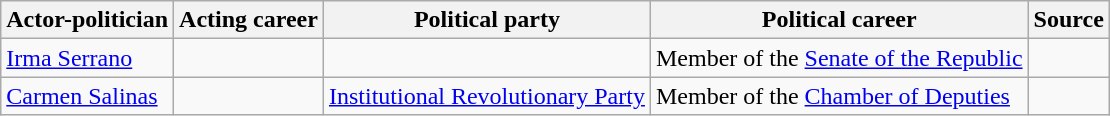<table class="wikitable sortable">
<tr>
<th>Actor-politician</th>
<th>Acting career</th>
<th>Political party</th>
<th>Political career</th>
<th>Source</th>
</tr>
<tr>
<td><a href='#'>Irma Serrano</a></td>
<td></td>
<td></td>
<td>Member of the <a href='#'>Senate of the Republic</a></td>
<td></td>
</tr>
<tr>
<td><a href='#'>Carmen Salinas</a></td>
<td></td>
<td><a href='#'>Institutional Revolutionary Party</a></td>
<td>Member of the <a href='#'>Chamber of Deputies</a></td>
<td></td>
</tr>
</table>
